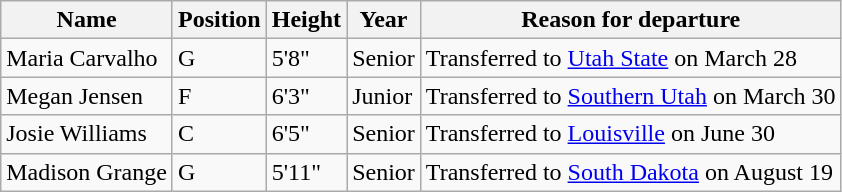<table class="wikitable">
<tr>
<th>Name</th>
<th>Position</th>
<th>Height</th>
<th>Year</th>
<th>Reason for departure</th>
</tr>
<tr>
<td>Maria Carvalho</td>
<td>G</td>
<td>5'8"</td>
<td>Senior</td>
<td>Transferred to <a href='#'>Utah State</a> on March 28</td>
</tr>
<tr>
<td>Megan Jensen</td>
<td>F</td>
<td>6'3"</td>
<td>Junior</td>
<td>Transferred to <a href='#'>Southern Utah</a> on March 30</td>
</tr>
<tr>
<td>Josie Williams</td>
<td>C</td>
<td>6'5"</td>
<td>Senior</td>
<td>Transferred to <a href='#'>Louisville</a> on June 30</td>
</tr>
<tr>
<td>Madison Grange</td>
<td>G</td>
<td>5'11"</td>
<td>Senior</td>
<td>Transferred to <a href='#'>South Dakota</a> on August 19</td>
</tr>
</table>
